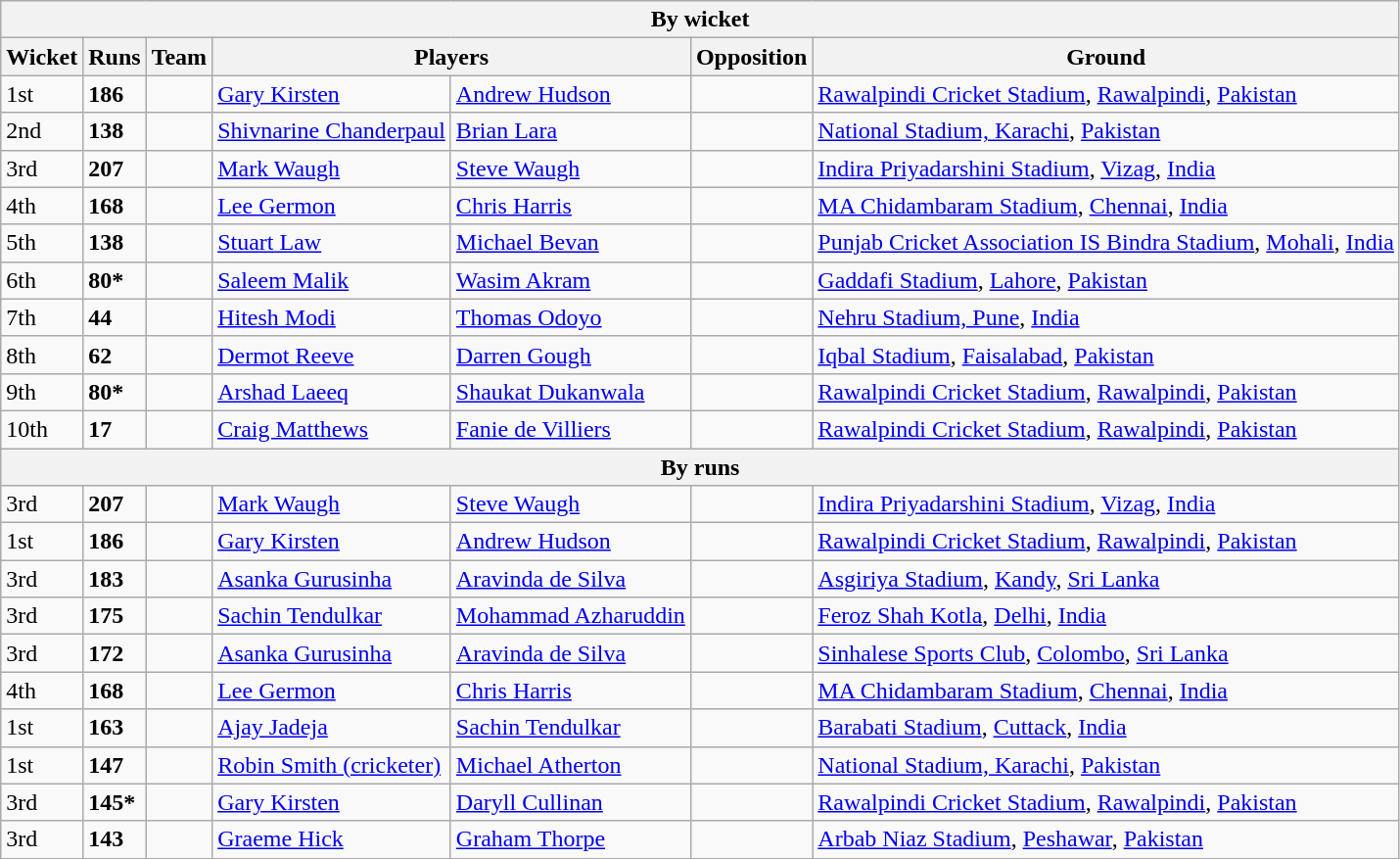<table class="wikitable">
<tr>
<th colspan="7">By wicket</th>
</tr>
<tr>
<th>Wicket</th>
<th>Runs</th>
<th>Team</th>
<th colspan="2">Players</th>
<th>Opposition</th>
<th>Ground</th>
</tr>
<tr>
<td>1st</td>
<td><strong>186</strong></td>
<td></td>
<td><a href='#'>Gary Kirsten</a></td>
<td><a href='#'>Andrew Hudson</a></td>
<td></td>
<td><a href='#'>Rawalpindi Cricket Stadium</a>, <a href='#'>Rawalpindi</a>, <a href='#'>Pakistan</a></td>
</tr>
<tr>
<td>2nd</td>
<td><strong>138</strong></td>
<td></td>
<td><a href='#'>Shivnarine Chanderpaul</a></td>
<td><a href='#'>Brian Lara</a></td>
<td></td>
<td><a href='#'>National Stadium, Karachi</a>, <a href='#'>Pakistan</a></td>
</tr>
<tr>
<td>3rd</td>
<td><strong>207</strong></td>
<td></td>
<td><a href='#'>Mark Waugh</a></td>
<td><a href='#'>Steve Waugh</a></td>
<td></td>
<td><a href='#'>Indira Priyadarshini Stadium</a>, <a href='#'>Vizag</a>, <a href='#'>India</a></td>
</tr>
<tr>
<td>4th</td>
<td><strong>168</strong></td>
<td></td>
<td><a href='#'>Lee Germon</a></td>
<td><a href='#'>Chris Harris</a></td>
<td></td>
<td><a href='#'>MA Chidambaram Stadium</a>, <a href='#'>Chennai</a>, <a href='#'>India</a></td>
</tr>
<tr>
<td>5th</td>
<td><strong>138</strong></td>
<td></td>
<td><a href='#'>Stuart Law</a></td>
<td><a href='#'>Michael Bevan</a></td>
<td></td>
<td><a href='#'>Punjab Cricket Association IS Bindra Stadium</a>, <a href='#'>Mohali</a>, <a href='#'>India</a></td>
</tr>
<tr>
<td>6th</td>
<td><strong>80*</strong></td>
<td></td>
<td><a href='#'>Saleem Malik</a></td>
<td><a href='#'>Wasim Akram</a></td>
<td></td>
<td><a href='#'>Gaddafi Stadium</a>, <a href='#'>Lahore</a>, <a href='#'>Pakistan</a></td>
</tr>
<tr>
<td>7th</td>
<td><strong>44</strong></td>
<td></td>
<td><a href='#'>Hitesh Modi</a></td>
<td><a href='#'>Thomas Odoyo</a></td>
<td></td>
<td><a href='#'>Nehru Stadium, Pune</a>, <a href='#'>India</a></td>
</tr>
<tr>
<td>8th</td>
<td><strong>62</strong></td>
<td></td>
<td><a href='#'>Dermot Reeve</a></td>
<td><a href='#'>Darren Gough</a></td>
<td></td>
<td><a href='#'>Iqbal Stadium</a>, <a href='#'>Faisalabad</a>, <a href='#'>Pakistan</a></td>
</tr>
<tr>
<td>9th</td>
<td><strong>80*</strong></td>
<td></td>
<td><a href='#'>Arshad Laeeq</a></td>
<td><a href='#'>Shaukat Dukanwala</a></td>
<td></td>
<td><a href='#'>Rawalpindi Cricket Stadium</a>, <a href='#'>Rawalpindi</a>, <a href='#'>Pakistan</a></td>
</tr>
<tr>
<td>10th</td>
<td><strong>17</strong></td>
<td></td>
<td><a href='#'>Craig Matthews</a></td>
<td><a href='#'>Fanie de Villiers</a></td>
<td></td>
<td><a href='#'>Rawalpindi Cricket Stadium</a>, <a href='#'>Rawalpindi</a>, <a href='#'>Pakistan</a></td>
</tr>
<tr>
<th colspan="7">By runs</th>
</tr>
<tr>
<td>3rd</td>
<td><strong>207</strong></td>
<td></td>
<td><a href='#'>Mark Waugh</a></td>
<td><a href='#'>Steve Waugh</a></td>
<td></td>
<td><a href='#'>Indira Priyadarshini Stadium</a>, <a href='#'>Vizag</a>, <a href='#'>India</a></td>
</tr>
<tr>
<td>1st</td>
<td><strong>186</strong></td>
<td></td>
<td><a href='#'>Gary Kirsten</a></td>
<td><a href='#'>Andrew Hudson</a></td>
<td></td>
<td><a href='#'>Rawalpindi Cricket Stadium</a>, <a href='#'>Rawalpindi</a>, <a href='#'>Pakistan</a></td>
</tr>
<tr>
<td>3rd</td>
<td><strong>183</strong></td>
<td></td>
<td><a href='#'>Asanka Gurusinha</a></td>
<td><a href='#'>Aravinda de Silva</a></td>
<td></td>
<td><a href='#'>Asgiriya Stadium</a>, <a href='#'>Kandy</a>, <a href='#'>Sri Lanka</a></td>
</tr>
<tr>
<td>3rd</td>
<td><strong>175</strong></td>
<td></td>
<td><a href='#'>Sachin Tendulkar</a></td>
<td><a href='#'>Mohammad Azharuddin</a></td>
<td></td>
<td><a href='#'>Feroz Shah Kotla</a>, <a href='#'>Delhi</a>, <a href='#'>India</a></td>
</tr>
<tr>
<td>3rd</td>
<td><strong>172</strong></td>
<td></td>
<td><a href='#'>Asanka Gurusinha</a></td>
<td><a href='#'>Aravinda de Silva</a></td>
<td></td>
<td><a href='#'>Sinhalese Sports Club</a>, <a href='#'>Colombo</a>, <a href='#'>Sri Lanka</a></td>
</tr>
<tr>
<td>4th</td>
<td><strong>168</strong></td>
<td></td>
<td><a href='#'>Lee Germon</a></td>
<td><a href='#'>Chris Harris</a></td>
<td></td>
<td><a href='#'>MA Chidambaram Stadium</a>, <a href='#'>Chennai</a>, <a href='#'>India</a></td>
</tr>
<tr>
<td>1st</td>
<td><strong>163</strong></td>
<td></td>
<td><a href='#'>Ajay Jadeja</a></td>
<td><a href='#'>Sachin Tendulkar</a></td>
<td></td>
<td><a href='#'>Barabati Stadium</a>, <a href='#'>Cuttack</a>, <a href='#'>India</a></td>
</tr>
<tr>
<td>1st</td>
<td><strong>147</strong></td>
<td></td>
<td><a href='#'>Robin Smith (cricketer)</a></td>
<td><a href='#'>Michael Atherton</a></td>
<td></td>
<td><a href='#'>National Stadium, Karachi</a>, <a href='#'>Pakistan</a></td>
</tr>
<tr>
<td>3rd</td>
<td><strong>145*</strong></td>
<td></td>
<td><a href='#'>Gary Kirsten</a></td>
<td><a href='#'>Daryll Cullinan</a></td>
<td></td>
<td><a href='#'>Rawalpindi Cricket Stadium</a>, <a href='#'>Rawalpindi</a>, <a href='#'>Pakistan</a></td>
</tr>
<tr>
<td>3rd</td>
<td><strong>143</strong></td>
<td></td>
<td><a href='#'>Graeme Hick</a></td>
<td><a href='#'>Graham Thorpe</a></td>
<td></td>
<td><a href='#'>Arbab Niaz Stadium</a>, <a href='#'>Peshawar</a>, <a href='#'>Pakistan</a></td>
</tr>
</table>
